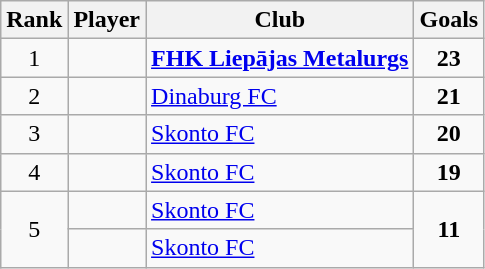<table class="wikitable" style="text-align:center">
<tr>
<th>Rank</th>
<th>Player</th>
<th>Club</th>
<th>Goals</th>
</tr>
<tr>
<td>1</td>
<td align="left"><strong></strong></td>
<td align="left"><strong><a href='#'>FHK Liepājas Metalurgs</a></strong></td>
<td><strong>23</strong></td>
</tr>
<tr>
<td>2</td>
<td align="left"></td>
<td align="left"><a href='#'>Dinaburg FC</a></td>
<td><strong>21</strong></td>
</tr>
<tr>
<td>3</td>
<td align="left"></td>
<td align="left"><a href='#'>Skonto FC</a></td>
<td><strong>20</strong></td>
</tr>
<tr>
<td>4</td>
<td align="left"></td>
<td align="left"><a href='#'>Skonto FC</a></td>
<td><strong>19</strong></td>
</tr>
<tr>
<td rowspan=2>5</td>
<td align="left"></td>
<td align="left"><a href='#'>Skonto FC</a></td>
<td rowspan=2><strong>11</strong></td>
</tr>
<tr>
<td align="left"></td>
<td align="left"><a href='#'>Skonto FC</a></td>
</tr>
</table>
